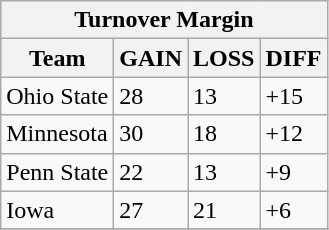<table class="wikitable">
<tr>
<th colspan="7" align="center">Turnover Margin</th>
</tr>
<tr>
<th>Team</th>
<th>GAIN</th>
<th>LOSS</th>
<th>DIFF</th>
</tr>
<tr>
<td>Ohio State</td>
<td>28</td>
<td>13</td>
<td>+15</td>
</tr>
<tr>
<td>Minnesota</td>
<td>30</td>
<td>18</td>
<td>+12</td>
</tr>
<tr>
<td>Penn State</td>
<td>22</td>
<td>13</td>
<td>+9</td>
</tr>
<tr>
<td>Iowa</td>
<td>27</td>
<td>21</td>
<td>+6</td>
</tr>
<tr>
</tr>
</table>
